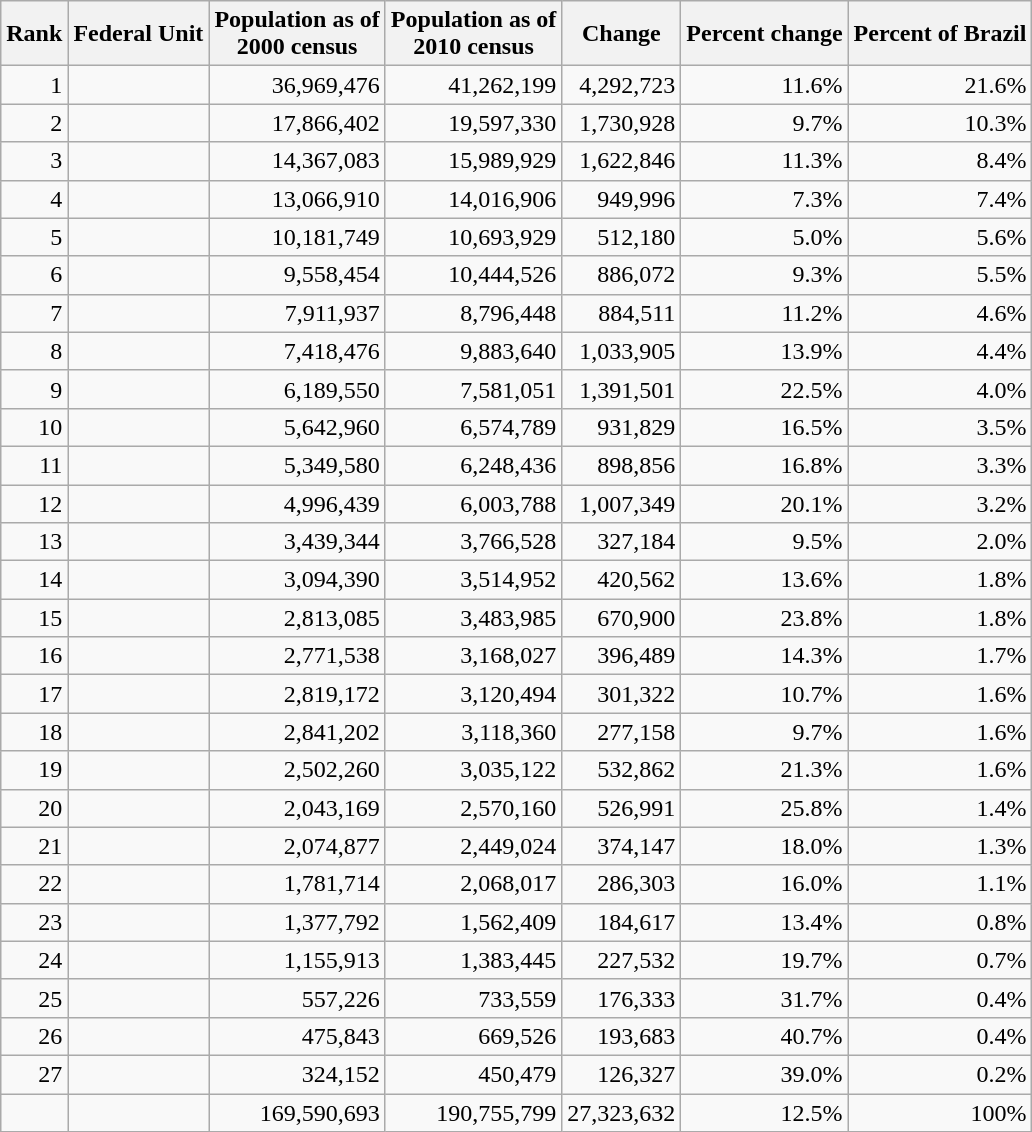<table class="wikitable sortable" style="text-align: right;">
<tr>
<th>Rank</th>
<th>Federal Unit</th>
<th>Population as of<br>2000 census</th>
<th>Population as of<br>2010 census</th>
<th data-sort-type="number">Change</th>
<th data-sort-type="number">Percent change</th>
<th data-sort-type="number">Percent of Brazil</th>
</tr>
<tr>
<td>1</td>
<td style="text-align: left;"></td>
<td>36,969,476</td>
<td>41,262,199</td>
<td>4,292,723</td>
<td>11.6%</td>
<td>21.6%</td>
</tr>
<tr>
<td>2</td>
<td style="text-align: left;"></td>
<td>17,866,402</td>
<td>19,597,330</td>
<td>1,730,928</td>
<td>9.7%</td>
<td>10.3%</td>
</tr>
<tr>
<td>3</td>
<td style="text-align: left;"></td>
<td>14,367,083</td>
<td>15,989,929</td>
<td>1,622,846</td>
<td>11.3%</td>
<td>8.4%</td>
</tr>
<tr>
<td>4</td>
<td style="text-align: left;"></td>
<td>13,066,910</td>
<td>14,016,906</td>
<td>949,996</td>
<td>7.3%</td>
<td>7.4%</td>
</tr>
<tr>
<td>5</td>
<td style="text-align: left;"></td>
<td>10,181,749</td>
<td>10,693,929</td>
<td>512,180</td>
<td>5.0%</td>
<td>5.6%</td>
</tr>
<tr>
<td>6</td>
<td style="text-align: left;"></td>
<td>9,558,454</td>
<td>10,444,526</td>
<td>886,072</td>
<td>9.3%</td>
<td>5.5%</td>
</tr>
<tr>
<td>7</td>
<td style="text-align: left;"></td>
<td>7,911,937</td>
<td>8,796,448</td>
<td>884,511</td>
<td>11.2%</td>
<td>4.6%</td>
</tr>
<tr>
<td>8</td>
<td style="text-align: left;"></td>
<td>7,418,476</td>
<td>9,883,640</td>
<td>1,033,905</td>
<td>13.9%</td>
<td>4.4%</td>
</tr>
<tr>
<td>9</td>
<td style="text-align: left;"></td>
<td>6,189,550</td>
<td>7,581,051</td>
<td>1,391,501</td>
<td>22.5%</td>
<td>4.0%</td>
</tr>
<tr>
<td>10</td>
<td style="text-align: left;"></td>
<td>5,642,960</td>
<td>6,574,789</td>
<td>931,829</td>
<td>16.5%</td>
<td>3.5%</td>
</tr>
<tr>
<td>11</td>
<td style="text-align: left;"></td>
<td>5,349,580</td>
<td>6,248,436</td>
<td>898,856</td>
<td>16.8%</td>
<td>3.3%</td>
</tr>
<tr>
<td>12</td>
<td style="text-align: left;"></td>
<td>4,996,439</td>
<td>6,003,788</td>
<td>1,007,349</td>
<td>20.1%</td>
<td>3.2%</td>
</tr>
<tr>
<td>13</td>
<td style="text-align: left;"></td>
<td>3,439,344</td>
<td>3,766,528</td>
<td>327,184</td>
<td>9.5%</td>
<td>2.0%</td>
</tr>
<tr>
<td>14</td>
<td style="text-align: left;"></td>
<td>3,094,390</td>
<td>3,514,952</td>
<td>420,562</td>
<td>13.6%</td>
<td>1.8%</td>
</tr>
<tr>
<td>15</td>
<td style="text-align: left;"></td>
<td>2,813,085</td>
<td>3,483,985</td>
<td>670,900</td>
<td>23.8%</td>
<td>1.8%</td>
</tr>
<tr>
<td>16</td>
<td style="text-align: left;"></td>
<td>2,771,538</td>
<td>3,168,027</td>
<td>396,489</td>
<td>14.3%</td>
<td>1.7%</td>
</tr>
<tr>
<td>17</td>
<td style="text-align: left;"></td>
<td>2,819,172</td>
<td>3,120,494</td>
<td>301,322 </td>
<td>10.7%</td>
<td>1.6%</td>
</tr>
<tr>
<td>18</td>
<td style="text-align: left;"></td>
<td>2,841,202</td>
<td>3,118,360</td>
<td>277,158</td>
<td>9.7%</td>
<td>1.6%</td>
</tr>
<tr>
<td>19</td>
<td style="text-align: left;"></td>
<td>2,502,260</td>
<td>3,035,122</td>
<td>532,862</td>
<td>21.3%</td>
<td>1.6%</td>
</tr>
<tr>
<td>20</td>
<td style="text-align: left;"></td>
<td>2,043,169</td>
<td>2,570,160</td>
<td>526,991</td>
<td>25.8%</td>
<td>1.4%</td>
</tr>
<tr>
<td>21</td>
<td style="text-align: left;"></td>
<td>2,074,877</td>
<td>2,449,024</td>
<td>374,147</td>
<td>18.0%</td>
<td>1.3%</td>
</tr>
<tr>
<td>22</td>
<td style="text-align: left;"></td>
<td>1,781,714</td>
<td>2,068,017</td>
<td>286,303</td>
<td>16.0%</td>
<td>1.1%</td>
</tr>
<tr>
<td>23</td>
<td style="text-align: left;"></td>
<td>1,377,792</td>
<td>1,562,409</td>
<td>184,617</td>
<td>13.4%</td>
<td>0.8%</td>
</tr>
<tr>
<td>24</td>
<td style="text-align: left;"></td>
<td>1,155,913</td>
<td>1,383,445</td>
<td>227,532</td>
<td>19.7%</td>
<td>0.7%</td>
</tr>
<tr>
<td>25</td>
<td style="text-align: left;"></td>
<td>557,226</td>
<td>733,559</td>
<td>176,333</td>
<td>31.7%</td>
<td>0.4%</td>
</tr>
<tr>
<td>26</td>
<td style="text-align: left;"></td>
<td>475,843</td>
<td>669,526</td>
<td>193,683</td>
<td>40.7%</td>
<td>0.4%</td>
</tr>
<tr>
<td>27</td>
<td style="text-align: left;"></td>
<td>324,152</td>
<td>450,479</td>
<td>126,327</td>
<td>39.0%</td>
<td>0.2%</td>
</tr>
<tr class="sortbottom">
<td></td>
<td style="text-align: left;"></td>
<td>169,590,693</td>
<td>190,755,799</td>
<td>27,323,632</td>
<td>12.5%</td>
<td>100%</td>
</tr>
</table>
